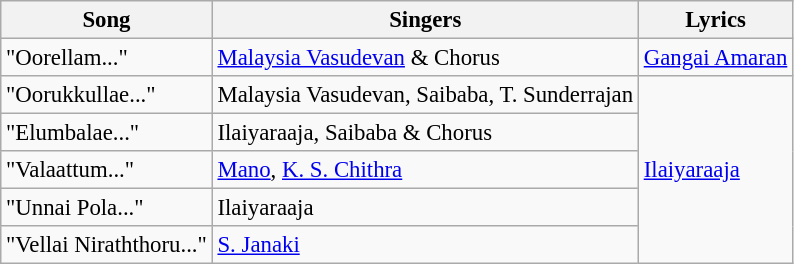<table class="wikitable" style="font-size:95%;">
<tr>
<th>Song</th>
<th>Singers</th>
<th>Lyrics</th>
</tr>
<tr>
<td>"Oorellam..."</td>
<td><a href='#'>Malaysia Vasudevan</a> & Chorus</td>
<td><a href='#'>Gangai Amaran</a></td>
</tr>
<tr>
<td>"Oorukkullae..."</td>
<td>Malaysia Vasudevan, Saibaba, T. Sunderrajan</td>
<td rowspan=5><a href='#'>Ilaiyaraaja</a></td>
</tr>
<tr>
<td>"Elumbalae..."</td>
<td>Ilaiyaraaja, Saibaba & Chorus</td>
</tr>
<tr>
<td>"Valaattum..."</td>
<td><a href='#'>Mano</a>, <a href='#'>K. S. Chithra</a></td>
</tr>
<tr>
<td>"Unnai Pola..."</td>
<td>Ilaiyaraaja</td>
</tr>
<tr>
<td>"Vellai Niraththoru..."</td>
<td><a href='#'>S. Janaki</a></td>
</tr>
</table>
